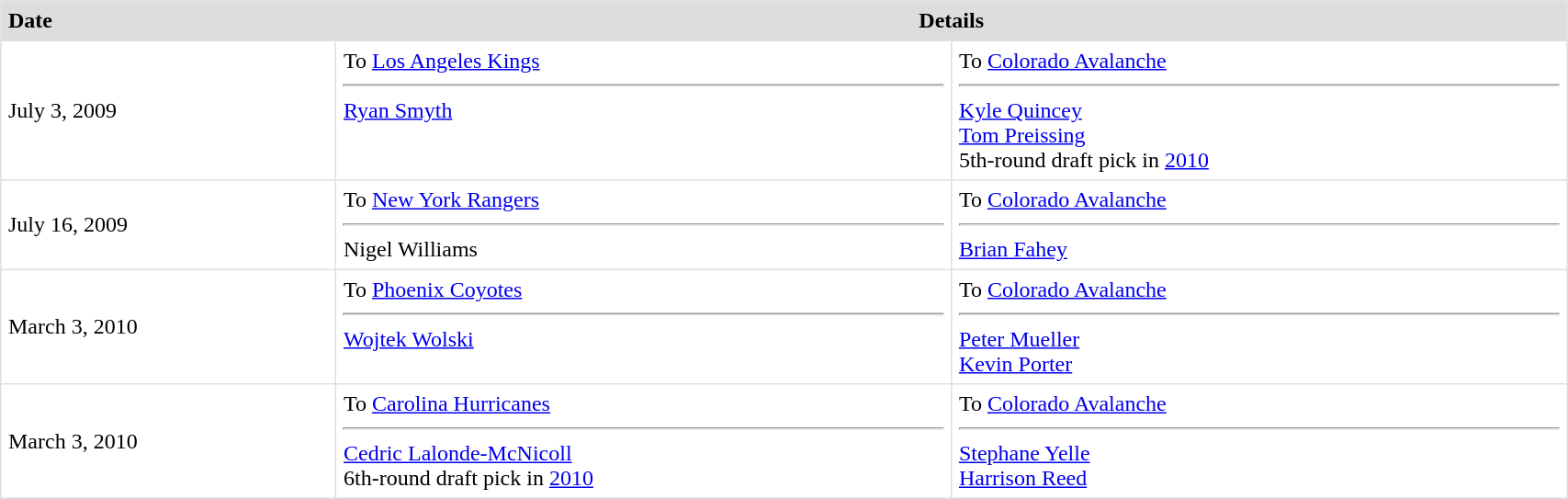<table border=1 style="border-collapse:collapse" bordercolor="#DFDFDF"  cellpadding="5" width=90%>
<tr bgcolor="#dddddd">
<th style="text-align:left;">Date</th>
<th colspan="2">Details</th>
</tr>
<tr>
<td>July 3, 2009<br></td>
<td valign="top">To <a href='#'>Los Angeles Kings</a><hr><a href='#'>Ryan Smyth</a></td>
<td valign="top">To <a href='#'>Colorado Avalanche</a><hr><a href='#'>Kyle Quincey</a><br><a href='#'>Tom Preissing</a><br>5th-round draft pick in <a href='#'>2010</a></td>
</tr>
<tr>
<td>July 16, 2009<br></td>
<td valign="top">To <a href='#'>New York Rangers</a><hr>Nigel Williams</td>
<td valign="top">To <a href='#'>Colorado Avalanche</a><hr><a href='#'>Brian Fahey</a></td>
</tr>
<tr>
<td>March 3, 2010<br></td>
<td valign="top">To <a href='#'>Phoenix Coyotes</a><hr><a href='#'>Wojtek Wolski</a></td>
<td valign="top">To <a href='#'>Colorado Avalanche</a><hr><a href='#'>Peter Mueller</a><br><a href='#'>Kevin Porter</a></td>
</tr>
<tr>
<td>March 3, 2010<br></td>
<td valign="top">To <a href='#'>Carolina Hurricanes</a><hr><a href='#'>Cedric Lalonde-McNicoll</a><br>6th-round draft pick in <a href='#'>2010</a></td>
<td valign="top">To <a href='#'>Colorado Avalanche</a><hr><a href='#'>Stephane Yelle</a><br><a href='#'>Harrison Reed</a></td>
</tr>
<tr>
</tr>
</table>
